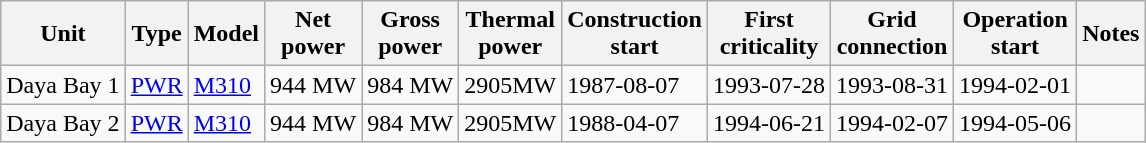<table class="wikitable">
<tr>
<th>Unit</th>
<th>Type</th>
<th>Model</th>
<th>Net <br> power</th>
<th>Gross <br> power</th>
<th>Thermal <br> power</th>
<th>Construction <br> start</th>
<th>First <br>criticality</th>
<th>Grid <br>connection</th>
<th>Operation <br>start</th>
<th>Notes</th>
</tr>
<tr>
<td>Daya Bay 1</td>
<td><a href='#'>PWR</a></td>
<td><a href='#'>M310</a></td>
<td>944 MW</td>
<td>984 MW</td>
<td>2905MW</td>
<td>1987-08-07</td>
<td>1993-07-28</td>
<td>1993-08-31</td>
<td>1994-02-01</td>
<td></td>
</tr>
<tr>
<td>Daya Bay 2</td>
<td><a href='#'>PWR</a></td>
<td><a href='#'>M310</a></td>
<td>944 MW</td>
<td>984 MW</td>
<td>2905MW</td>
<td>1988-04-07</td>
<td>1994-06-21</td>
<td>1994-02-07</td>
<td>1994-05-06</td>
<td></td>
</tr>
</table>
